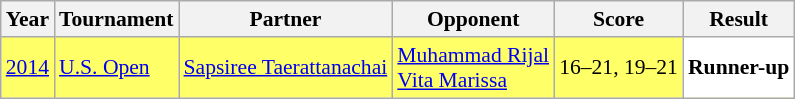<table class="sortable wikitable" style="font-size: 90%;">
<tr>
<th>Year</th>
<th>Tournament</th>
<th>Partner</th>
<th>Opponent</th>
<th>Score</th>
<th>Result</th>
</tr>
<tr style="background:#FFFF67">
<td align="center"><a href='#'>2014</a></td>
<td align="left"><a href='#'>U.S. Open</a></td>
<td align="left"> <a href='#'>Sapsiree Taerattanachai</a></td>
<td align="left"> <a href='#'>Muhammad Rijal</a><br> <a href='#'>Vita Marissa</a></td>
<td align="left">16–21, 19–21</td>
<td style="text-align:left; background:white"> <strong>Runner-up</strong></td>
</tr>
</table>
